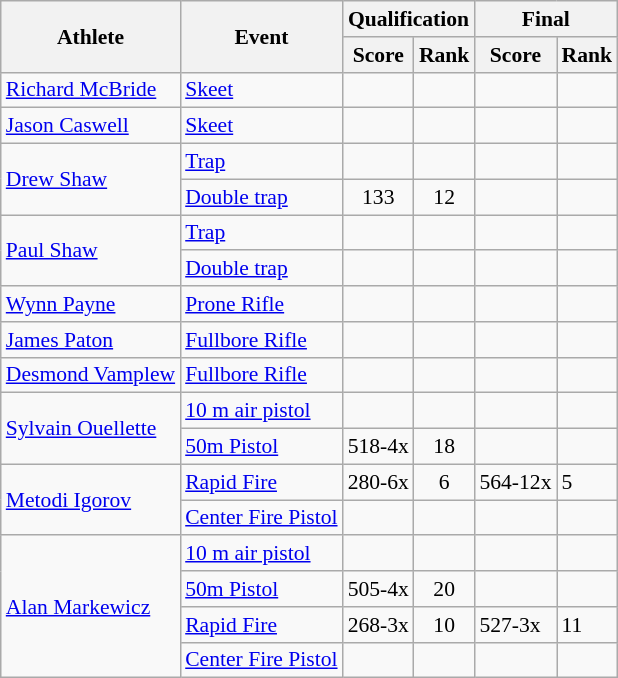<table class="wikitable" style="font-size:90%">
<tr>
<th rowspan="2">Athlete</th>
<th rowspan="2">Event</th>
<th colspan="2">Qualification</th>
<th colspan="2">Final</th>
</tr>
<tr>
<th>Score</th>
<th>Rank</th>
<th>Score</th>
<th>Rank</th>
</tr>
<tr>
<td><a href='#'>Richard McBride</a></td>
<td><a href='#'>Skeet</a></td>
<td align=center></td>
<td align=center></td>
<td></td>
<td></td>
</tr>
<tr>
<td><a href='#'>Jason Caswell</a></td>
<td><a href='#'>Skeet</a></td>
<td align=center></td>
<td align=center></td>
<td></td>
<td></td>
</tr>
<tr>
<td rowspan="2"><a href='#'>Drew Shaw</a></td>
<td><a href='#'>Trap</a></td>
<td align=center></td>
<td align=center></td>
<td></td>
<td></td>
</tr>
<tr>
<td><a href='#'>Double trap</a></td>
<td align=center>133</td>
<td align=center>12</td>
<td></td>
<td></td>
</tr>
<tr>
<td rowspan="2"><a href='#'>Paul Shaw</a></td>
<td><a href='#'>Trap</a></td>
<td align=center></td>
<td align=center></td>
<td></td>
<td></td>
</tr>
<tr>
<td><a href='#'>Double trap</a></td>
<td align=center></td>
<td align=center></td>
<td></td>
<td></td>
</tr>
<tr>
<td><a href='#'>Wynn Payne</a></td>
<td><a href='#'>Prone Rifle</a></td>
<td align=center></td>
<td align=center></td>
<td></td>
<td></td>
</tr>
<tr>
<td><a href='#'>James Paton</a></td>
<td><a href='#'>Fullbore Rifle</a></td>
<td align=center></td>
<td align=center></td>
<td></td>
<td></td>
</tr>
<tr>
<td><a href='#'>Desmond Vamplew</a></td>
<td><a href='#'>Fullbore Rifle</a></td>
<td align=center></td>
<td align=center></td>
<td></td>
<td></td>
</tr>
<tr>
<td rowspan="2"><a href='#'>Sylvain Ouellette</a></td>
<td><a href='#'>10 m air pistol</a></td>
<td align=center></td>
<td align=center></td>
<td></td>
<td></td>
</tr>
<tr>
<td><a href='#'>50m Pistol</a></td>
<td align=center>518-4x</td>
<td align=center>18</td>
<td></td>
<td></td>
</tr>
<tr>
<td rowspan="2"><a href='#'>Metodi Igorov</a></td>
<td><a href='#'>Rapid Fire</a></td>
<td align=center>280-6x</td>
<td align=center>6</td>
<td>564-12x</td>
<td>5</td>
</tr>
<tr>
<td><a href='#'>Center Fire Pistol</a></td>
<td align=center></td>
<td align=center></td>
<td></td>
<td></td>
</tr>
<tr>
<td rowspan="4"><a href='#'>Alan Markewicz</a></td>
<td><a href='#'>10 m air pistol</a></td>
<td align=center></td>
<td align=center></td>
<td></td>
<td></td>
</tr>
<tr>
<td><a href='#'>50m Pistol</a></td>
<td align=center>505-4x</td>
<td align=center>20</td>
<td></td>
<td></td>
</tr>
<tr>
<td><a href='#'>Rapid Fire</a></td>
<td align=center>268-3x</td>
<td align=center>10</td>
<td>527-3x</td>
<td>11</td>
</tr>
<tr>
<td><a href='#'>Center Fire Pistol</a></td>
<td align=center></td>
<td align=center></td>
<td></td>
<td></td>
</tr>
</table>
